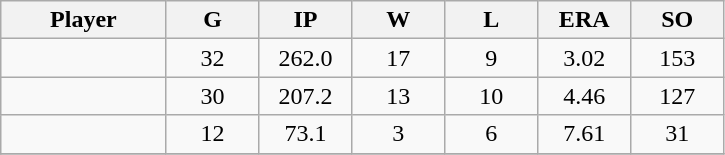<table class="wikitable sortable">
<tr>
<th bgcolor="#DDDDFF" width="16%">Player</th>
<th bgcolor="#DDDDFF" width="9%">G</th>
<th bgcolor="#DDDDFF" width="9%">IP</th>
<th bgcolor="#DDDDFF" width="9%">W</th>
<th bgcolor="#DDDDFF" width="9%">L</th>
<th bgcolor="#DDDDFF" width="9%">ERA</th>
<th bgcolor="#DDDDFF" width="9%">SO</th>
</tr>
<tr align="center">
<td></td>
<td>32</td>
<td>262.0</td>
<td>17</td>
<td>9</td>
<td>3.02</td>
<td>153</td>
</tr>
<tr align="center">
<td></td>
<td>30</td>
<td>207.2</td>
<td>13</td>
<td>10</td>
<td>4.46</td>
<td>127</td>
</tr>
<tr align="center">
<td></td>
<td>12</td>
<td>73.1</td>
<td>3</td>
<td>6</td>
<td>7.61</td>
<td>31</td>
</tr>
<tr align="center">
</tr>
</table>
